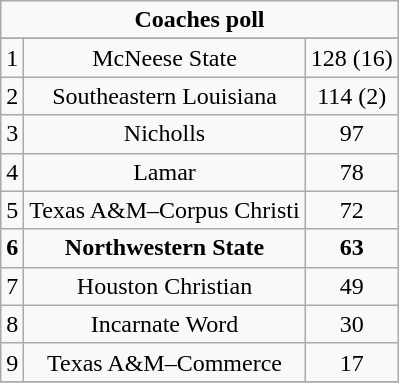<table class="wikitable">
<tr align="center">
<td align="center" Colspan="3"><strong>Coaches poll</strong></td>
</tr>
<tr align="center">
</tr>
<tr align="center">
<td>1</td>
<td>McNeese State</td>
<td>128 (16)</td>
</tr>
<tr align="center">
<td>2</td>
<td>Southeastern Louisiana</td>
<td>114 (2)</td>
</tr>
<tr align="center">
<td>3</td>
<td>Nicholls</td>
<td>97</td>
</tr>
<tr align="center">
<td>4</td>
<td>Lamar</td>
<td>78</td>
</tr>
<tr align="center">
<td>5</td>
<td>Texas A&M–Corpus Christi</td>
<td>72</td>
</tr>
<tr align="center">
<td><strong>6</strong></td>
<td><strong>Northwestern State</strong></td>
<td><strong>63</strong></td>
</tr>
<tr align="center">
<td>7</td>
<td>Houston Christian</td>
<td>49</td>
</tr>
<tr align="center">
<td>8</td>
<td>Incarnate Word</td>
<td>30</td>
</tr>
<tr align="center">
<td>9</td>
<td>Texas A&M–Commerce</td>
<td>17</td>
</tr>
<tr align="center">
</tr>
</table>
